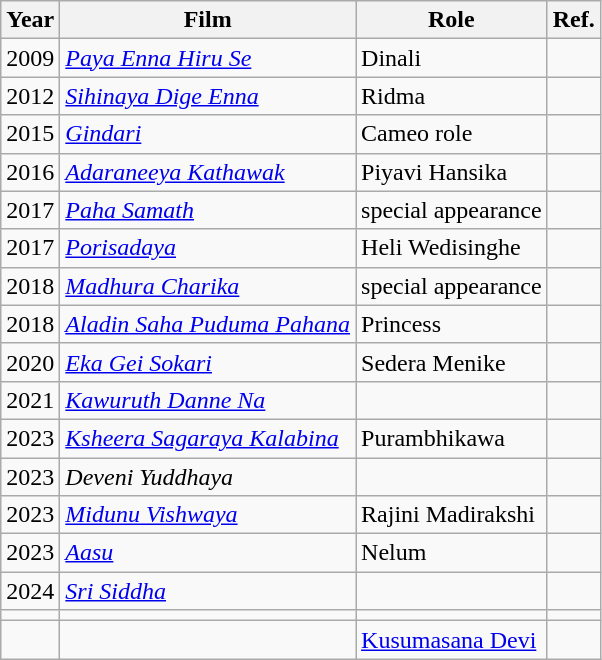<table class="wikitable">
<tr>
<th>Year</th>
<th>Film</th>
<th>Role</th>
<th>Ref.</th>
</tr>
<tr>
<td>2009</td>
<td><em><a href='#'>Paya Enna Hiru Se</a></em></td>
<td>Dinali</td>
<td></td>
</tr>
<tr>
<td>2012</td>
<td><em><a href='#'>Sihinaya Dige Enna</a></em></td>
<td>Ridma</td>
<td></td>
</tr>
<tr>
<td>2015</td>
<td><em><a href='#'>Gindari</a></em></td>
<td>Cameo role</td>
<td></td>
</tr>
<tr>
<td>2016</td>
<td><em><a href='#'>Adaraneeya Kathawak</a></em></td>
<td>Piyavi Hansika</td>
<td></td>
</tr>
<tr>
<td>2017</td>
<td><em><a href='#'>Paha Samath</a></em></td>
<td>special appearance</td>
<td></td>
</tr>
<tr>
<td>2017</td>
<td><em><a href='#'>Porisadaya</a></em></td>
<td>Heli Wedisinghe</td>
<td></td>
</tr>
<tr>
<td>2018</td>
<td><em><a href='#'>Madhura Charika</a></em></td>
<td>special appearance</td>
<td></td>
</tr>
<tr>
<td>2018</td>
<td><em><a href='#'>Aladin Saha Puduma Pahana</a></em></td>
<td>Princess</td>
<td></td>
</tr>
<tr>
<td>2020</td>
<td><em><a href='#'>Eka Gei Sokari</a></em></td>
<td>Sedera Menike</td>
<td></td>
</tr>
<tr>
<td>2021</td>
<td><em><a href='#'>Kawuruth Danne Na</a></em></td>
<td></td>
<td></td>
</tr>
<tr>
<td>2023</td>
<td><em><a href='#'>Ksheera Sagaraya Kalabina</a></em></td>
<td>Purambhikawa</td>
<td></td>
</tr>
<tr>
<td>2023</td>
<td><em>Deveni Yuddhaya</em></td>
<td></td>
<td></td>
</tr>
<tr>
<td>2023</td>
<td><em><a href='#'>Midunu Vishwaya</a></em></td>
<td>Rajini Madirakshi</td>
<td></td>
</tr>
<tr>
<td>2023</td>
<td><a href='#'><em>Aasu</em></a></td>
<td>Nelum</td>
<td></td>
</tr>
<tr>
<td>2024</td>
<td><em><a href='#'>Sri Siddha</a></em></td>
<td></td>
<td></td>
</tr>
<tr>
<td></td>
<td></td>
<td></td>
<td></td>
</tr>
<tr>
<td></td>
<td></td>
<td><a href='#'>Kusumasana Devi</a></td>
<td></td>
</tr>
</table>
